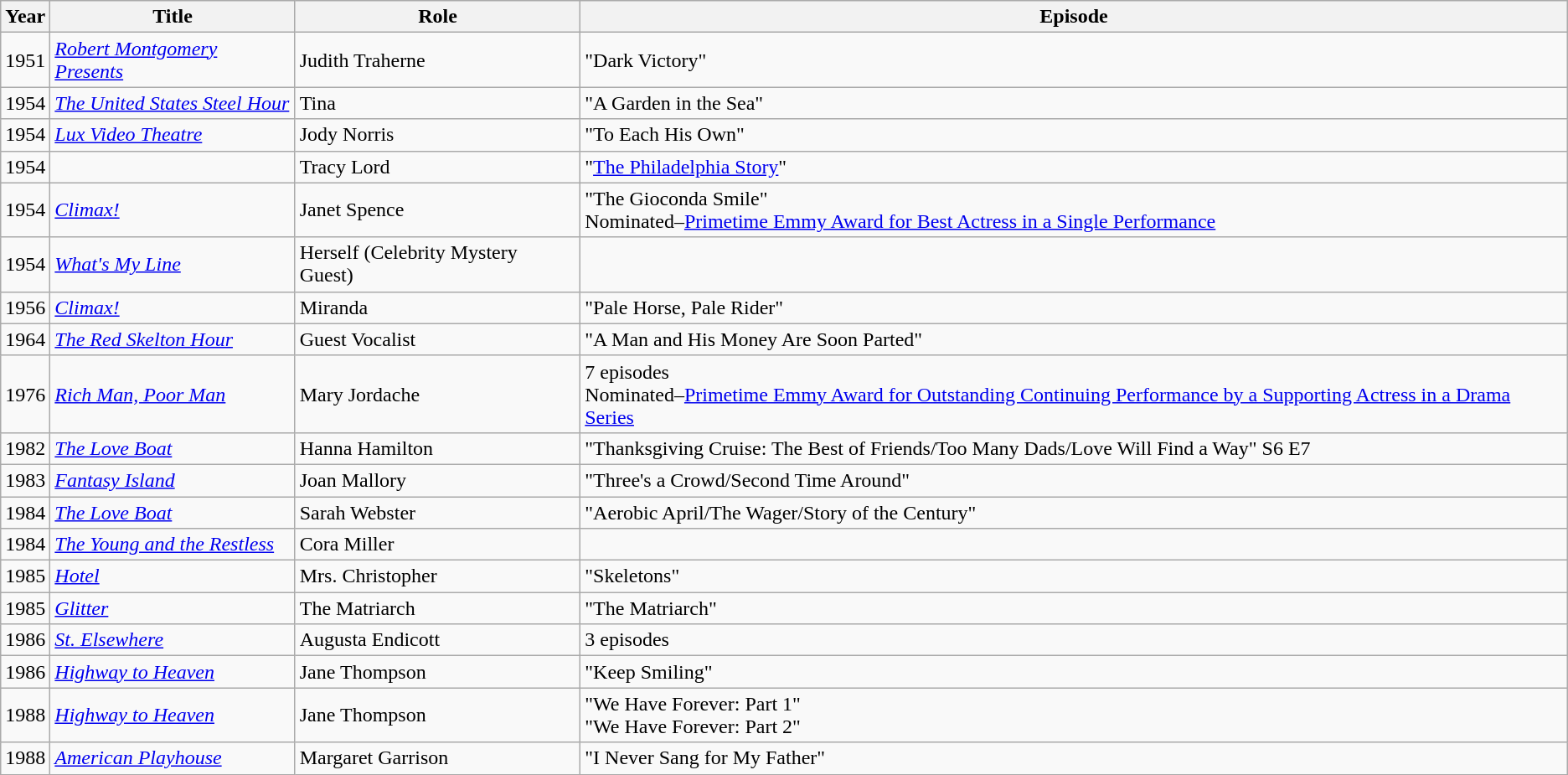<table class="wikitable sortable">
<tr>
<th>Year</th>
<th>Title</th>
<th>Role</th>
<th>Episode</th>
</tr>
<tr>
<td>1951</td>
<td><em><a href='#'>Robert Montgomery Presents</a></em></td>
<td>Judith Traherne</td>
<td>"Dark Victory"</td>
</tr>
<tr>
<td>1954</td>
<td><em><a href='#'>The United States Steel Hour</a></em></td>
<td>Tina</td>
<td>"A Garden in the Sea"</td>
</tr>
<tr>
<td>1954</td>
<td><em><a href='#'>Lux Video Theatre</a></em></td>
<td>Jody Norris</td>
<td>"To Each His Own"</td>
</tr>
<tr>
<td>1954</td>
<td><em></em></td>
<td>Tracy Lord</td>
<td>"<a href='#'>The Philadelphia Story</a>"</td>
</tr>
<tr>
<td>1954</td>
<td><em><a href='#'>Climax!</a></em></td>
<td>Janet Spence</td>
<td>"The Gioconda Smile" <br> Nominated–<a href='#'>Primetime Emmy Award for Best Actress in a Single Performance</a></td>
</tr>
<tr>
<td>1954</td>
<td><em><a href='#'>What's My Line</a></em></td>
<td>Herself (Celebrity Mystery Guest)</td>
<td></td>
</tr>
<tr>
<td>1956</td>
<td><em><a href='#'>Climax!</a></em></td>
<td>Miranda</td>
<td>"Pale Horse, Pale Rider"</td>
</tr>
<tr>
<td>1964</td>
<td><em><a href='#'>The Red Skelton Hour</a></em></td>
<td>Guest Vocalist</td>
<td>"A Man and His Money Are Soon Parted"</td>
</tr>
<tr>
<td>1976</td>
<td><em><a href='#'>Rich Man, Poor Man</a></em></td>
<td>Mary Jordache</td>
<td>7 episodes <br> Nominated–<a href='#'>Primetime Emmy Award for Outstanding Continuing Performance by a Supporting Actress in a Drama Series</a></td>
</tr>
<tr>
<td>1982</td>
<td><em><a href='#'>The Love Boat</a></em></td>
<td>Hanna Hamilton</td>
<td>"Thanksgiving Cruise: The Best of Friends/Too Many Dads/Love Will Find a Way" S6 E7</td>
</tr>
<tr>
<td>1983</td>
<td><em><a href='#'>Fantasy Island</a></em></td>
<td>Joan Mallory</td>
<td>"Three's a Crowd/Second Time Around"</td>
</tr>
<tr>
<td>1984</td>
<td><em><a href='#'>The Love Boat</a></em></td>
<td>Sarah Webster</td>
<td>"Aerobic April/The Wager/Story of the Century"</td>
</tr>
<tr>
<td>1984</td>
<td><em><a href='#'>The Young and the Restless</a></em></td>
<td>Cora Miller</td>
<td></td>
</tr>
<tr>
<td>1985</td>
<td><em><a href='#'>Hotel</a></em></td>
<td>Mrs. Christopher</td>
<td>"Skeletons"</td>
</tr>
<tr>
<td>1985</td>
<td><em><a href='#'>Glitter</a></em></td>
<td>The Matriarch</td>
<td>"The Matriarch"</td>
</tr>
<tr>
<td>1986</td>
<td><em><a href='#'>St. Elsewhere</a></em></td>
<td>Augusta Endicott</td>
<td>3 episodes</td>
</tr>
<tr>
<td>1986</td>
<td><em><a href='#'>Highway to Heaven</a></em></td>
<td>Jane Thompson</td>
<td>"Keep Smiling"</td>
</tr>
<tr>
<td>1988</td>
<td><em><a href='#'>Highway to Heaven</a></em></td>
<td>Jane Thompson</td>
<td>"We Have Forever: Part 1"<br>"We Have Forever: Part 2"</td>
</tr>
<tr>
<td>1988</td>
<td><em><a href='#'>American Playhouse</a></em></td>
<td>Margaret Garrison</td>
<td>"I Never Sang for My Father"</td>
</tr>
</table>
